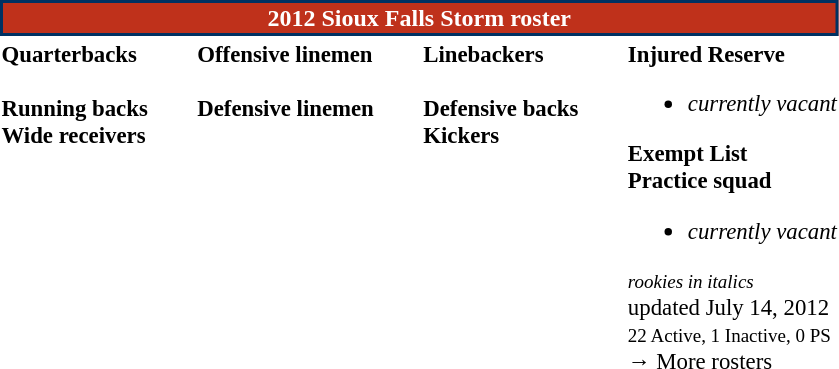<table class="toccolours" style="text-align: left;">
<tr>
<th colspan="7" style="background:#BF311B; border:2px solid #003162; color:white; text-align:center;"><strong>2012 Sioux Falls Storm roster</strong></th>
</tr>
<tr>
<td style="font-size: 95%;" valign="top"><strong>Quarterbacks</strong><br><br><strong>Running backs</strong>

<br><strong>Wide receivers</strong>



</td>
<td style="width: 25px;"></td>
<td style="font-size: 95%;" valign="top"><strong>Offensive linemen</strong><br>

<br><strong>Defensive linemen</strong>



</td>
<td style="width: 25px;"></td>
<td style="font-size: 95%;" valign="top"><strong>Linebackers</strong><br>
<br><strong>Defensive backs</strong>




<br><strong>Kickers</strong>
</td>
<td style="width: 25px;"></td>
<td style="font-size: 95%;" valign="top"><strong>Injured Reserve</strong><br><ul><li><em>currently vacant</em></li></ul><strong>Exempt List</strong>
<br><strong>Practice squad</strong><ul><li><em>currently vacant</em></li></ul><small><em>rookies in italics</em></small><br>
  updated July 14, 2012<br>
<small>22 Active, 1 Inactive, 0 PS</small><br>→ More rosters</td>
</tr>
<tr>
</tr>
</table>
